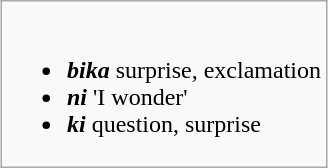<table class="wikitable" style="margin:1em auto 1em auto;">
<tr>
<td><br><ul><li><strong><em>bika</em></strong> surprise, exclamation</li><li><strong><em>ni</em></strong> 'I wonder'</li><li><strong><em>ki</em></strong> question, surprise</li></ul></td>
</tr>
</table>
